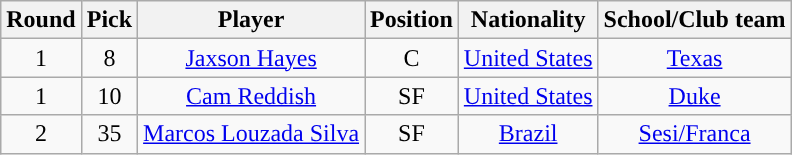<table class="wikitable sortable sortable">
<tr>
<th>Round</th>
<th>Pick</th>
<th>Player</th>
<th>Position</th>
<th>Nationality</th>
<th>School/Club team</th>
</tr>
<tr style="text-align: center">
<td>1</td>
<td>8</td>
<td><a href='#'>Jaxson Hayes</a></td>
<td>C</td>
<td> <a href='#'>United States</a></td>
<td><a href='#'>Texas</a></td>
</tr>
<tr style="text-align: center">
<td>1</td>
<td>10</td>
<td><a href='#'>Cam Reddish</a></td>
<td>SF</td>
<td> <a href='#'>United States</a></td>
<td><a href='#'>Duke</a></td>
</tr>
<tr style="text-align: center">
<td>2</td>
<td>35</td>
<td><a href='#'>Marcos Louzada Silva</a></td>
<td>SF</td>
<td> <a href='#'>Brazil</a></td>
<td><a href='#'>Sesi/Franca</a></td>
</tr>
</table>
